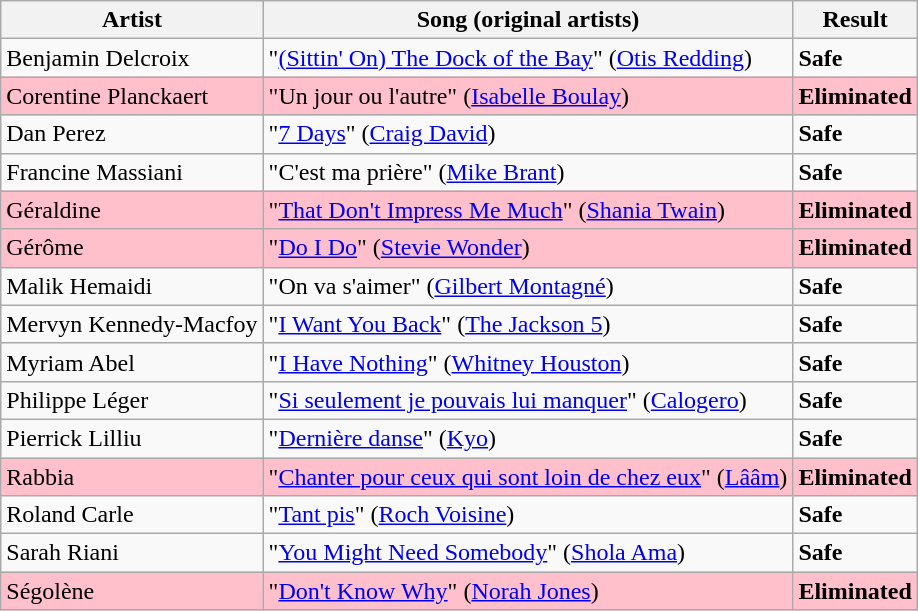<table class=wikitable>
<tr>
<th>Artist</th>
<th>Song (original artists)</th>
<th>Result</th>
</tr>
<tr>
<td>Benjamin Delcroix</td>
<td>"<a href='#'>(Sittin' On) The Dock of the Bay</a>" (<a href='#'>Otis Redding</a>)</td>
<td><strong>Safe</strong></td>
</tr>
<tr style="background:pink;">
<td>Corentine Planckaert</td>
<td>"Un jour ou l'autre" (<a href='#'>Isabelle Boulay</a>)</td>
<td><strong>Eliminated</strong></td>
</tr>
<tr>
<td>Dan Perez</td>
<td>"<a href='#'>7 Days</a>" (<a href='#'>Craig David</a>)</td>
<td><strong>Safe</strong></td>
</tr>
<tr>
<td>Francine Massiani</td>
<td>"C'est ma prière" (<a href='#'>Mike Brant</a>)</td>
<td><strong>Safe</strong></td>
</tr>
<tr style="background:pink;">
<td>Géraldine</td>
<td>"<a href='#'>That Don't Impress Me Much</a>" (<a href='#'>Shania Twain</a>)</td>
<td><strong>Eliminated</strong></td>
</tr>
<tr style="background:pink;">
<td>Gérôme</td>
<td>"<a href='#'>Do I Do</a>" (<a href='#'>Stevie Wonder</a>)</td>
<td><strong>Eliminated</strong></td>
</tr>
<tr>
<td>Malik Hemaidi</td>
<td>"On va s'aimer" (<a href='#'>Gilbert Montagné</a>)</td>
<td><strong>Safe</strong></td>
</tr>
<tr>
<td>Mervyn Kennedy-Macfoy</td>
<td>"<a href='#'>I Want You Back</a>" (<a href='#'>The Jackson 5</a>)</td>
<td><strong>Safe</strong></td>
</tr>
<tr>
<td>Myriam Abel</td>
<td>"<a href='#'>I Have Nothing</a>" (<a href='#'>Whitney Houston</a>)</td>
<td><strong>Safe</strong></td>
</tr>
<tr>
<td>Philippe Léger</td>
<td>"<a href='#'>Si seulement je pouvais lui manquer</a>" (<a href='#'>Calogero</a>)</td>
<td><strong>Safe</strong></td>
</tr>
<tr>
<td>Pierrick Lilliu</td>
<td>"<a href='#'>Dernière danse</a>" (<a href='#'>Kyo</a>)</td>
<td><strong>Safe</strong></td>
</tr>
<tr style="background:pink;">
<td>Rabbia</td>
<td>"<a href='#'>Chanter pour ceux qui sont loin de chez eux</a>" (<a href='#'>Lââm</a>)</td>
<td><strong>Eliminated</strong></td>
</tr>
<tr>
<td>Roland Carle</td>
<td>"<a href='#'>Tant pis</a>" (<a href='#'>Roch Voisine</a>)</td>
<td><strong>Safe</strong></td>
</tr>
<tr>
<td>Sarah Riani</td>
<td>"<a href='#'>You Might Need Somebody</a>" (<a href='#'>Shola Ama</a>)</td>
<td><strong>Safe</strong></td>
</tr>
<tr style="background:pink;">
<td>Ségolène</td>
<td>"<a href='#'>Don't Know Why</a>" (<a href='#'>Norah Jones</a>)</td>
<td><strong>Eliminated</strong></td>
</tr>
</table>
